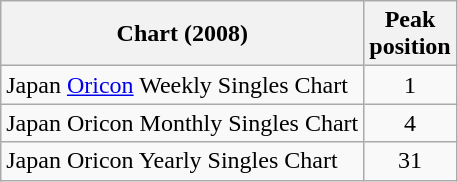<table class="wikitable sortable">
<tr>
<th>Chart (2008)</th>
<th>Peak<br>position</th>
</tr>
<tr>
<td>Japan <a href='#'>Oricon</a> Weekly Singles Chart</td>
<td align="center">1</td>
</tr>
<tr>
<td>Japan Oricon Monthly Singles Chart</td>
<td align="center">4</td>
</tr>
<tr>
<td>Japan Oricon Yearly Singles Chart</td>
<td align="center">31</td>
</tr>
</table>
